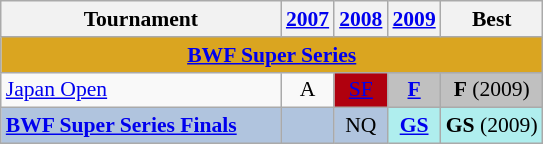<table class="wikitable" style="font-size: 90%; text-align:center">
<tr>
<th width=180>Tournament</th>
<th><a href='#'>2007</a></th>
<th><a href='#'>2008</a></th>
<th><a href='#'>2009</a></th>
<th>Best</th>
</tr>
<tr bgcolor=DAA520>
<td colspan=20 align=center><strong><a href='#'>BWF Super Series</a></strong></td>
</tr>
<tr>
<td align=left> <a href='#'>Japan Open</a></td>
<td>A</td>
<td bgcolor=Bronze><a href='#'>SF</a></td>
<td bgcolor=Silver><a href='#'><strong>F</strong></a></td>
<td bgcolor=Silver><strong>F</strong> (2009)</td>
</tr>
<tr bgcolor=B0C4DE>
<td align=left><strong><a href='#'>BWF Super Series Finals</a></strong></td>
<td></td>
<td>NQ</td>
<td bgcolor=AFEEEE><a href='#'><strong>GS</strong></a></td>
<td bgcolor=AFEEEE><strong>GS</strong> (2009)</td>
</tr>
</table>
